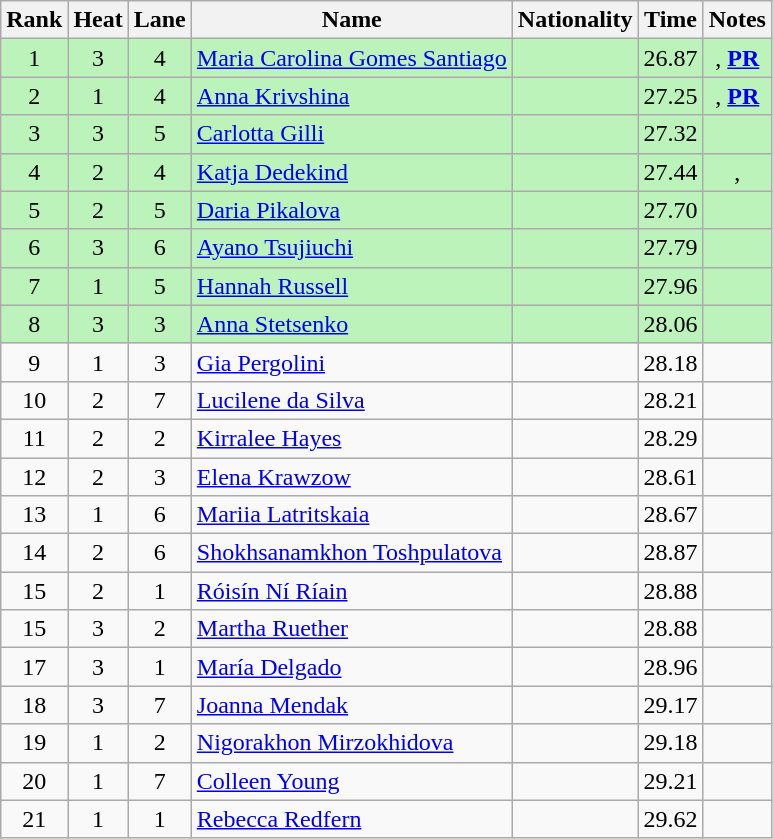<table class="wikitable sortable" style="text-align:center">
<tr>
<th>Rank</th>
<th>Heat</th>
<th>Lane</th>
<th>Name</th>
<th>Nationality</th>
<th>Time</th>
<th>Notes</th>
</tr>
<tr bgcolor=bbf3bb>
<td>1</td>
<td>3</td>
<td>4</td>
<td align=left><a href='#'>Maria Carolina Gomes Santiago</a></td>
<td align=left></td>
<td>26.87</td>
<td>, <strong><a href='#'>PR</a></strong></td>
</tr>
<tr bgcolor=bbf3bb>
<td>2</td>
<td>1</td>
<td>4</td>
<td align=left><a href='#'>Anna Krivshina</a></td>
<td align=left></td>
<td>27.25</td>
<td>, <strong><a href='#'>PR</a></strong></td>
</tr>
<tr bgcolor=bbf3bb>
<td>3</td>
<td>3</td>
<td>5</td>
<td align=left><a href='#'>Carlotta Gilli</a></td>
<td align=left></td>
<td>27.32</td>
<td></td>
</tr>
<tr bgcolor=bbf3bb>
<td>4</td>
<td>2</td>
<td>4</td>
<td align=left><a href='#'>Katja Dedekind</a></td>
<td align=left></td>
<td>27.44</td>
<td>, <strong></strong></td>
</tr>
<tr bgcolor=bbf3bb>
<td>5</td>
<td>2</td>
<td>5</td>
<td align=left><a href='#'>Daria Pikalova</a></td>
<td align=left></td>
<td>27.70</td>
<td></td>
</tr>
<tr bgcolor=bbf3bb>
<td>6</td>
<td>3</td>
<td>6</td>
<td align=left><a href='#'>Ayano Tsujiuchi</a></td>
<td align=left></td>
<td>27.79</td>
<td></td>
</tr>
<tr bgcolor=bbf3bb>
<td>7</td>
<td>1</td>
<td>5</td>
<td align=left><a href='#'>Hannah Russell</a></td>
<td align=left></td>
<td>27.96</td>
<td></td>
</tr>
<tr bgcolor=bbf3bb>
<td>8</td>
<td>3</td>
<td>3</td>
<td align=left><a href='#'>Anna Stetsenko</a></td>
<td align=left></td>
<td>28.06</td>
<td></td>
</tr>
<tr>
<td>9</td>
<td>1</td>
<td>3</td>
<td align=left><a href='#'>Gia Pergolini</a></td>
<td align=left></td>
<td>28.18</td>
<td></td>
</tr>
<tr>
<td>10</td>
<td>2</td>
<td>7</td>
<td align=left><a href='#'>Lucilene da Silva</a></td>
<td align=left></td>
<td>28.21</td>
<td></td>
</tr>
<tr>
<td>11</td>
<td>2</td>
<td>2</td>
<td align=left><a href='#'>Kirralee Hayes</a></td>
<td align=left></td>
<td>28.29</td>
<td></td>
</tr>
<tr>
<td>12</td>
<td>2</td>
<td>3</td>
<td align=left><a href='#'>Elena Krawzow</a></td>
<td align=left></td>
<td>28.61</td>
<td></td>
</tr>
<tr>
<td>13</td>
<td>1</td>
<td>6</td>
<td align=left><a href='#'>Mariia Latritskaia</a></td>
<td align=left></td>
<td>28.67</td>
<td></td>
</tr>
<tr>
<td>14</td>
<td>2</td>
<td>6</td>
<td align=left><a href='#'>Shokhsanamkhon Toshpulatova</a></td>
<td align=left></td>
<td>28.87</td>
<td></td>
</tr>
<tr>
<td>15</td>
<td>2</td>
<td>1</td>
<td align=left><a href='#'>Róisín Ní Ríain</a></td>
<td align=left></td>
<td>28.88</td>
<td></td>
</tr>
<tr>
<td>15</td>
<td>3</td>
<td>2</td>
<td align=left><a href='#'>Martha Ruether</a></td>
<td align=left></td>
<td>28.88</td>
<td></td>
</tr>
<tr>
<td>17</td>
<td>3</td>
<td>1</td>
<td align=left><a href='#'>María Delgado</a></td>
<td align=left></td>
<td>28.96</td>
<td></td>
</tr>
<tr>
<td>18</td>
<td>3</td>
<td>7</td>
<td align=left><a href='#'>Joanna Mendak</a></td>
<td align=left></td>
<td>29.17</td>
<td></td>
</tr>
<tr>
<td>19</td>
<td>1</td>
<td>2</td>
<td align=left><a href='#'>Nigorakhon Mirzokhidova</a></td>
<td align=left></td>
<td>29.18</td>
<td></td>
</tr>
<tr>
<td>20</td>
<td>1</td>
<td>7</td>
<td align=left><a href='#'>Colleen Young</a></td>
<td align=left></td>
<td>29.21</td>
<td></td>
</tr>
<tr>
<td>21</td>
<td>1</td>
<td>1</td>
<td align=left><a href='#'>Rebecca Redfern</a></td>
<td align=left></td>
<td>29.62</td>
<td></td>
</tr>
</table>
